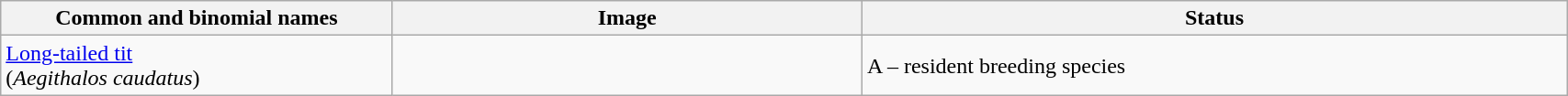<table width=90% class="wikitable">
<tr>
<th width=25%>Common and binomial names</th>
<th width=30%>Image</th>
<th width=45%>Status</th>
</tr>
<tr>
<td><a href='#'>Long-tailed tit</a><br>(<em>Aegithalos caudatus</em>)</td>
<td></td>
<td>A – resident breeding species</td>
</tr>
</table>
